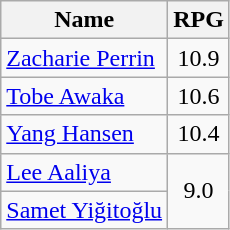<table class=wikitable>
<tr>
<th>Name</th>
<th>RPG</th>
</tr>
<tr>
<td> <a href='#'>Zacharie Perrin</a></td>
<td align=center>10.9</td>
</tr>
<tr>
<td> <a href='#'>Tobe Awaka</a></td>
<td align=center>10.6</td>
</tr>
<tr>
<td> <a href='#'>Yang Hansen</a></td>
<td align=center>10.4</td>
</tr>
<tr>
<td> <a href='#'>Lee Aaliya</a></td>
<td align=center rowspan=2>9.0</td>
</tr>
<tr>
<td> <a href='#'>Samet Yiğitoğlu</a></td>
</tr>
</table>
